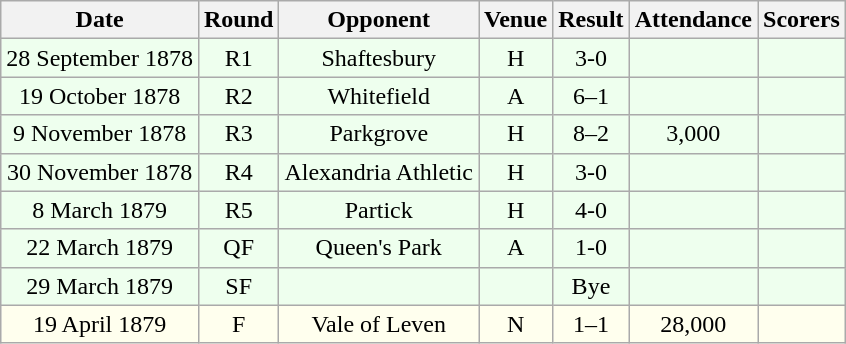<table class="wikitable sortable" style="font-size:100%; text-align:center">
<tr>
<th>Date</th>
<th>Round</th>
<th>Opponent</th>
<th>Venue</th>
<th>Result</th>
<th>Attendance</th>
<th>Scorers</th>
</tr>
<tr bgcolor = "#EEFFEE">
<td>28 September 1878</td>
<td>R1</td>
<td>Shaftesbury</td>
<td>H</td>
<td>3-0</td>
<td></td>
<td></td>
</tr>
<tr bgcolor = "#EEFFEE">
<td>19 October 1878</td>
<td>R2</td>
<td>Whitefield</td>
<td>A</td>
<td>6–1</td>
<td></td>
<td></td>
</tr>
<tr bgcolor = "#EEFFEE">
<td>9 November 1878</td>
<td>R3</td>
<td>Parkgrove</td>
<td>H</td>
<td>8–2</td>
<td>3,000</td>
<td></td>
</tr>
<tr bgcolor = "#EEFFEE">
<td>30 November 1878</td>
<td>R4</td>
<td>Alexandria Athletic</td>
<td>H</td>
<td>3-0</td>
<td></td>
<td></td>
</tr>
<tr bgcolor = "#EEFFEE">
<td>8 March 1879</td>
<td>R5</td>
<td>Partick</td>
<td>H</td>
<td>4-0</td>
<td></td>
<td></td>
</tr>
<tr bgcolor = "#EEFFEE">
<td>22 March 1879</td>
<td>QF</td>
<td>Queen's Park</td>
<td>A</td>
<td>1-0</td>
<td></td>
<td></td>
</tr>
<tr bgcolor = "#EEFFEE">
<td> 29 March 1879</td>
<td>SF</td>
<td></td>
<td></td>
<td>Bye</td>
<td></td>
<td></td>
</tr>
<tr bgcolor = "#FFFFEE">
<td>19 April 1879</td>
<td>F</td>
<td>Vale of Leven</td>
<td>N</td>
<td>1–1</td>
<td>28,000</td>
<td></td>
</tr>
</table>
